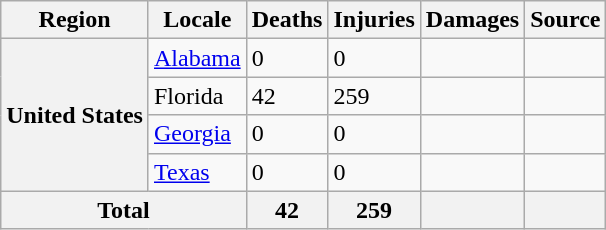<table class="wikitable"  style="float:left; margin:10px;">
<tr>
<th>Region</th>
<th>Locale</th>
<th>Deaths</th>
<th>Injuries</th>
<th>Damages</th>
<th>Source</th>
</tr>
<tr>
<th rowspan="4">United States</th>
<td rowspan="1"><a href='#'>Alabama</a></td>
<td>0</td>
<td>0</td>
<td></td>
<td></td>
</tr>
<tr>
<td rowspan="1">Florida</td>
<td>42</td>
<td>259</td>
<td></td>
<td></td>
</tr>
<tr>
<td rowspan="1"><a href='#'>Georgia</a></td>
<td>0</td>
<td>0</td>
<td></td>
<td></td>
</tr>
<tr>
<td rowspan="1"><a href='#'>Texas</a></td>
<td>0</td>
<td>0</td>
<td></td>
<td></td>
</tr>
<tr>
<th colspan="2">Total</th>
<th colspan="">42</th>
<th colspan="">259</th>
<th colspan=""></th>
<th colspan=""></th>
</tr>
</table>
